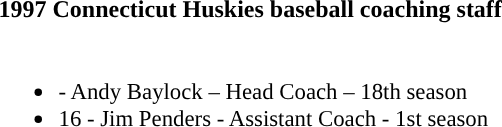<table class="toccolours">
<tr>
<th colspan=9>1997 Connecticut Huskies baseball coaching staff</th>
</tr>
<tr>
<td style="text-align: left; font-size: 95%;" valign="top"><br><ul><li>- Andy Baylock – Head Coach – 18th season</li><li>16 - Jim Penders - Assistant Coach - 1st season</li></ul></td>
</tr>
</table>
